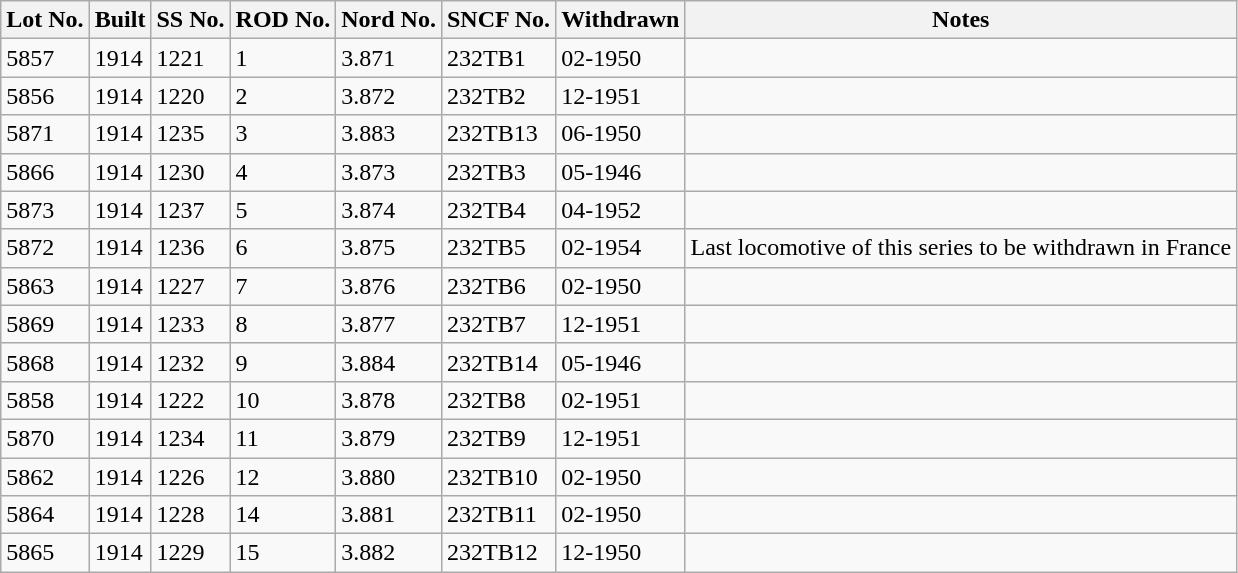<table class="wikitable sortable mw-collapsible">
<tr>
<th>Lot No.</th>
<th>Built</th>
<th>SS No.</th>
<th>ROD No.</th>
<th>Nord No.</th>
<th>SNCF No.</th>
<th>Withdrawn</th>
<th>Notes</th>
</tr>
<tr>
<td>5857</td>
<td>1914</td>
<td>1221</td>
<td>1</td>
<td>3.871</td>
<td>232TB1</td>
<td>02-1950</td>
<td></td>
</tr>
<tr>
<td>5856</td>
<td>1914</td>
<td>1220</td>
<td>2</td>
<td>3.872</td>
<td>232TB2</td>
<td>12-1951</td>
<td></td>
</tr>
<tr>
<td>5871</td>
<td>1914</td>
<td>1235</td>
<td>3</td>
<td>3.883</td>
<td>232TB13</td>
<td>06-1950</td>
<td></td>
</tr>
<tr>
<td>5866</td>
<td>1914</td>
<td>1230</td>
<td>4</td>
<td>3.873</td>
<td>232TB3</td>
<td>05-1946</td>
<td></td>
</tr>
<tr>
<td>5873</td>
<td>1914</td>
<td>1237</td>
<td>5</td>
<td>3.874</td>
<td>232TB4</td>
<td>04-1952</td>
<td></td>
</tr>
<tr>
<td>5872</td>
<td>1914</td>
<td>1236</td>
<td>6</td>
<td>3.875</td>
<td>232TB5</td>
<td>02-1954</td>
<td>Last locomotive of this series to be withdrawn in France</td>
</tr>
<tr>
<td>5863</td>
<td>1914</td>
<td>1227</td>
<td>7</td>
<td>3.876</td>
<td>232TB6</td>
<td>02-1950</td>
<td></td>
</tr>
<tr>
<td>5869</td>
<td>1914</td>
<td>1233</td>
<td>8</td>
<td>3.877</td>
<td>232TB7</td>
<td>12-1951</td>
<td></td>
</tr>
<tr>
<td>5868</td>
<td>1914</td>
<td>1232</td>
<td>9</td>
<td>3.884</td>
<td>232TB14</td>
<td>05-1946</td>
<td></td>
</tr>
<tr>
<td>5858</td>
<td>1914</td>
<td>1222</td>
<td>10</td>
<td>3.878</td>
<td>232TB8</td>
<td>02-1951</td>
<td></td>
</tr>
<tr>
<td>5870</td>
<td>1914</td>
<td>1234</td>
<td>11</td>
<td>3.879</td>
<td>232TB9</td>
<td>12-1951</td>
<td></td>
</tr>
<tr>
<td>5862</td>
<td>1914</td>
<td>1226</td>
<td>12</td>
<td>3.880</td>
<td>232TB10</td>
<td>02-1950</td>
<td></td>
</tr>
<tr>
<td>5864</td>
<td>1914</td>
<td>1228</td>
<td>14</td>
<td>3.881</td>
<td>232TB11</td>
<td>02-1950</td>
<td></td>
</tr>
<tr>
<td>5865</td>
<td>1914</td>
<td>1229</td>
<td>15</td>
<td>3.882</td>
<td>232TB12</td>
<td>12-1950</td>
<td></td>
</tr>
</table>
